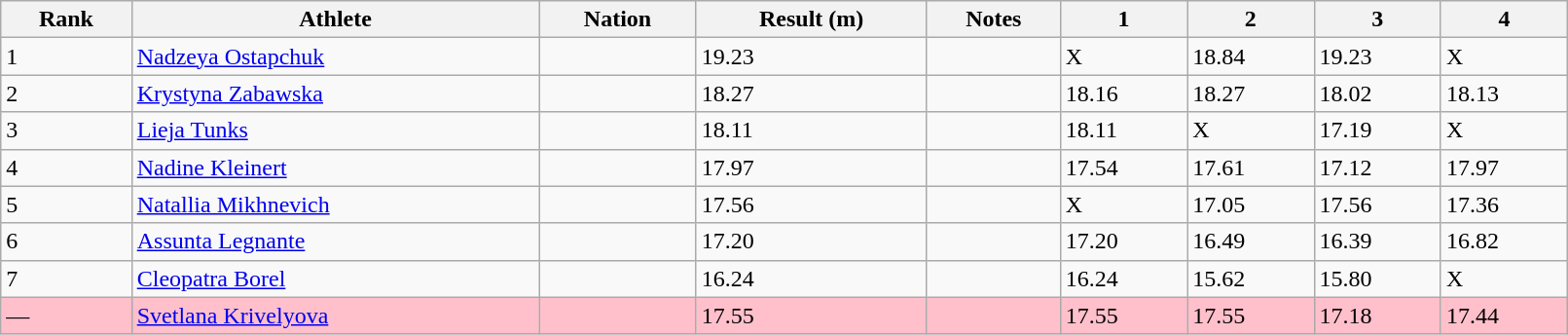<table class="wikitable" style="text=align:center;" width=85%>
<tr>
<th>Rank</th>
<th>Athlete</th>
<th>Nation</th>
<th>Result (m)</th>
<th>Notes</th>
<th>1</th>
<th>2</th>
<th>3</th>
<th>4</th>
</tr>
<tr>
<td>1</td>
<td><a href='#'>Nadzeya Ostapchuk</a></td>
<td></td>
<td>19.23</td>
<td></td>
<td>X</td>
<td>18.84</td>
<td>19.23</td>
<td>X</td>
</tr>
<tr>
<td>2</td>
<td><a href='#'>Krystyna Zabawska</a></td>
<td></td>
<td>18.27</td>
<td></td>
<td>18.16</td>
<td>18.27</td>
<td>18.02</td>
<td>18.13</td>
</tr>
<tr>
<td>3</td>
<td><a href='#'>Lieja Tunks</a></td>
<td></td>
<td>18.11</td>
<td></td>
<td>18.11</td>
<td>X</td>
<td>17.19</td>
<td>X</td>
</tr>
<tr>
<td>4</td>
<td><a href='#'>Nadine Kleinert</a></td>
<td></td>
<td>17.97</td>
<td></td>
<td>17.54</td>
<td>17.61</td>
<td>17.12</td>
<td>17.97</td>
</tr>
<tr>
<td>5</td>
<td><a href='#'>Natallia Mikhnevich</a></td>
<td></td>
<td>17.56</td>
<td></td>
<td>X</td>
<td>17.05</td>
<td>17.56</td>
<td>17.36</td>
</tr>
<tr>
<td>6</td>
<td><a href='#'>Assunta Legnante</a></td>
<td></td>
<td>17.20</td>
<td></td>
<td>17.20</td>
<td>16.49</td>
<td>16.39</td>
<td>16.82</td>
</tr>
<tr>
<td>7</td>
<td><a href='#'>Cleopatra Borel</a></td>
<td></td>
<td>16.24</td>
<td></td>
<td>16.24</td>
<td>15.62</td>
<td>15.80</td>
<td>X</td>
</tr>
<tr bgcolor=pink>
<td>—</td>
<td><a href='#'>Svetlana Krivelyova</a></td>
<td></td>
<td>17.55</td>
<td></td>
<td>17.55</td>
<td>17.55</td>
<td>17.18</td>
<td>17.44</td>
</tr>
</table>
